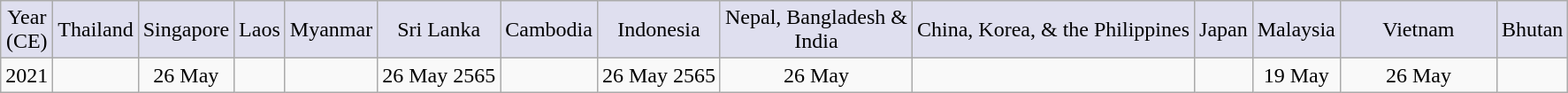<table class="wikitable" style="text-align:center;">
<tr style="text-align:center; background:#dfdfef;">
<td>Year<br>(CE)</td>
<td style="background:#dfdfef;text-align:center;">Thailand</td>
<td style="background:#dfdfef;text-align:center;">Singapore</td>
<td style="background:#dfdfef;text-align:center;">Laos</td>
<td style="background:#dfdfef;text-align:center;">Myanmar</td>
<td style="background:#dfdfef;text-align:center;">Sri Lanka</td>
<td style="background:#dfdfef;text-align:center;">Cambodia</td>
<td style="background:#dfdfef;text-align:center;">Indonesia</td>
<td style="background:#dfdfef;text-align:center;">Nepal, Bangladesh &<br>India</td>
<td style="background:#dfdfef;text-align:center;">China, Korea, & the Philippines</td>
<td style="background:#dfdfef;text-align:center;">Japan</td>
<td style="background:#dfdfef;text-align:center;">Malaysia</td>
<td style="background:#dfdfef;text-align:center;width:10%;">Vietnam</td>
<td>Bhutan</td>
</tr>
<tr>
<td>2021</td>
<td></td>
<td>26 May</td>
<td></td>
<td></td>
<td>26 May 2565</td>
<td></td>
<td>26 May 2565</td>
<td>26 May</td>
<td></td>
<td></td>
<td>19 May</td>
<td>26 May</td>
<td></td>
</tr>
</table>
